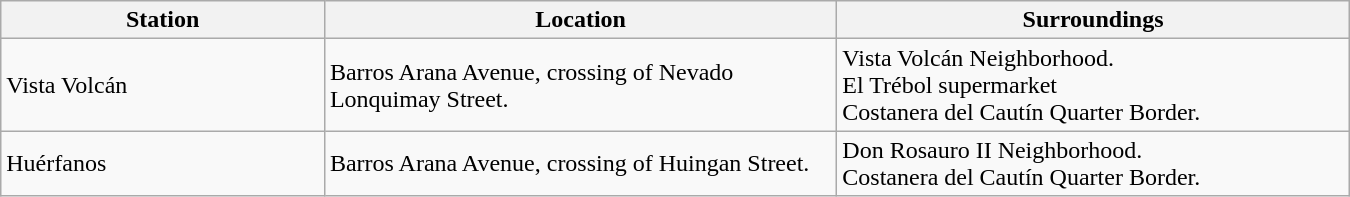<table class="wikitable" width="900px">
<tr>
<th>Station</th>
<th>Location</th>
<th>Surroundings</th>
</tr>
<tr>
<td width="24%">Vista Volcán</td>
<td width="38%">Barros Arana Avenue, crossing of Nevado Lonquimay Street.</td>
<td width="38%">Vista Volcán Neighborhood.<br>El Trébol supermarket<br>Costanera del Cautín Quarter Border.</td>
</tr>
<tr>
<td>Huérfanos</td>
<td>Barros Arana Avenue, crossing of Huingan Street.</td>
<td>Don Rosauro II Neighborhood.<br>Costanera del Cautín Quarter Border.</td>
</tr>
</table>
